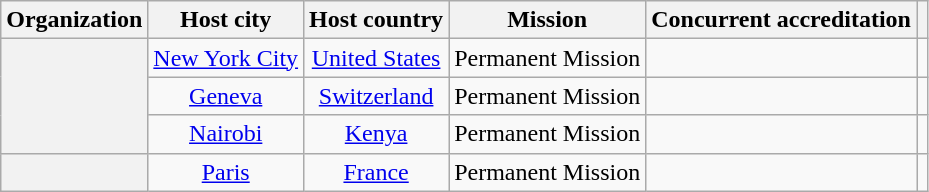<table class="wikitable plainrowheaders" style="text-align:center;">
<tr>
<th scope="col">Organization</th>
<th scope="col">Host city</th>
<th scope="col">Host country</th>
<th scope="col">Mission</th>
<th scope="col">Concurrent accreditation</th>
<th scope="col"></th>
</tr>
<tr>
<th scope="row"  rowspan="3"></th>
<td><a href='#'>New York City</a></td>
<td><a href='#'>United States</a></td>
<td>Permanent Mission</td>
<td></td>
<td></td>
</tr>
<tr>
<td><a href='#'>Geneva</a></td>
<td><a href='#'>Switzerland</a></td>
<td>Permanent Mission</td>
<td></td>
<td></td>
</tr>
<tr>
<td><a href='#'>Nairobi</a></td>
<td><a href='#'>Kenya</a></td>
<td>Permanent Mission</td>
<td></td>
<td></td>
</tr>
<tr>
<th scope="row"></th>
<td><a href='#'>Paris</a></td>
<td><a href='#'>France</a></td>
<td>Permanent Mission</td>
<td></td>
<td></td>
</tr>
</table>
